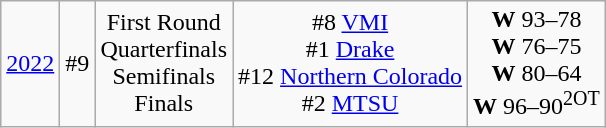<table class="wikitable">
<tr align="center">
<td><a href='#'>2022</a></td>
<td>#9</td>
<td>First Round<br> Quarterfinals<br> Semifinals<br> Finals</td>
<td>#8 <a href='#'>VMI</a><br> #1 <a href='#'>Drake</a><br> #12 <a href='#'>Northern Colorado</a><br> #2 <a href='#'>MTSU</a></td>
<td><strong>W</strong> 93–78<br> <strong>W</strong> 76–75<br> <strong>W</strong> 80–64<br> <strong>W</strong> 96–90<sup>2OT</sup></td>
</tr>
</table>
